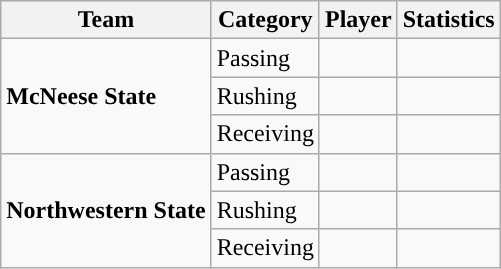<table class="wikitable" style="float: left;">
<tr>
<th>Team</th>
<th>Category</th>
<th>Player</th>
<th>Statistics</th>
</tr>
<tr>
<td rowspan=3><strong>McNeese State</strong></td>
<td>Passing</td>
<td> </td>
<td> </td>
</tr>
<tr>
<td>Rushing</td>
<td> </td>
<td> </td>
</tr>
<tr>
<td>Receiving</td>
<td> </td>
<td> </td>
</tr>
<tr>
<td rowspan=3><strong>Northwestern State</strong></td>
<td>Passing</td>
<td> </td>
<td> </td>
</tr>
<tr>
<td>Rushing</td>
<td> </td>
<td> </td>
</tr>
<tr>
<td>Receiving</td>
<td> </td>
<td> </td>
</tr>
</table>
